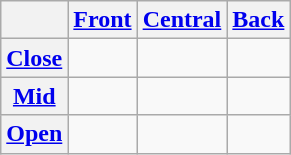<table class="wikitable" style="text-align:center;">
<tr>
<th></th>
<th><a href='#'>Front</a></th>
<th><a href='#'>Central</a></th>
<th><a href='#'>Back</a></th>
</tr>
<tr>
<th><a href='#'>Close</a></th>
<td></td>
<td></td>
<td></td>
</tr>
<tr>
<th><a href='#'>Mid</a></th>
<td></td>
<td></td>
<td></td>
</tr>
<tr>
<th><a href='#'>Open</a></th>
<td></td>
<td></td>
<td></td>
</tr>
</table>
